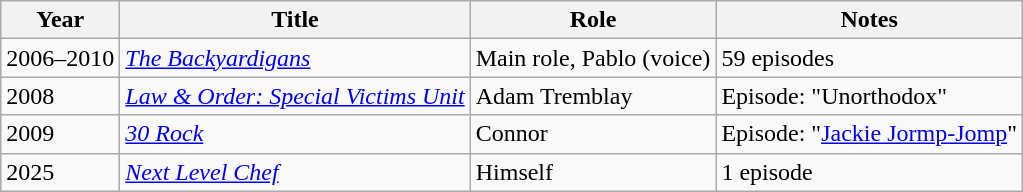<table class="wikitable sortable">
<tr>
<th>Year</th>
<th>Title</th>
<th>Role</th>
<th class="unsortable">Notes</th>
</tr>
<tr>
<td>2006–2010</td>
<td><em><a href='#'>The Backyardigans</a></em></td>
<td>Main role, Pablo (voice)</td>
<td>59 episodes</td>
</tr>
<tr>
<td>2008</td>
<td><em><a href='#'>Law & Order: Special Victims Unit</a></em></td>
<td>Adam Tremblay</td>
<td>Episode: "Unorthodox"</td>
</tr>
<tr>
<td>2009</td>
<td><em><a href='#'>30 Rock</a></em></td>
<td>Connor</td>
<td>Episode: "<a href='#'>Jackie Jormp-Jomp</a>"</td>
</tr>
<tr>
<td>2025</td>
<td><em><a href='#'>Next Level Chef</a></em></td>
<td>Himself</td>
<td>1 episode</td>
</tr>
</table>
